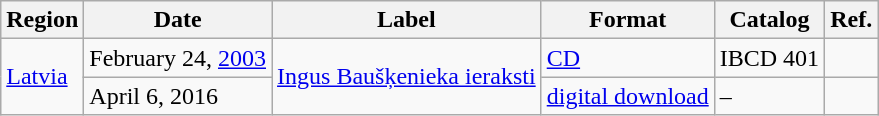<table class="wikitable">
<tr>
<th>Region</th>
<th>Date</th>
<th>Label</th>
<th>Format</th>
<th>Catalog</th>
<th>Ref.</th>
</tr>
<tr>
<td rowspan="2"><a href='#'>Latvia</a></td>
<td>February 24, <a href='#'>2003</a></td>
<td rowspan="2"><a href='#'>Ingus Baušķenieka ieraksti</a></td>
<td><a href='#'>CD</a></td>
<td>IBCD 401</td>
<td></td>
</tr>
<tr>
<td>April 6, 2016</td>
<td><a href='#'>digital download</a></td>
<td>–</td>
<td></td>
</tr>
</table>
